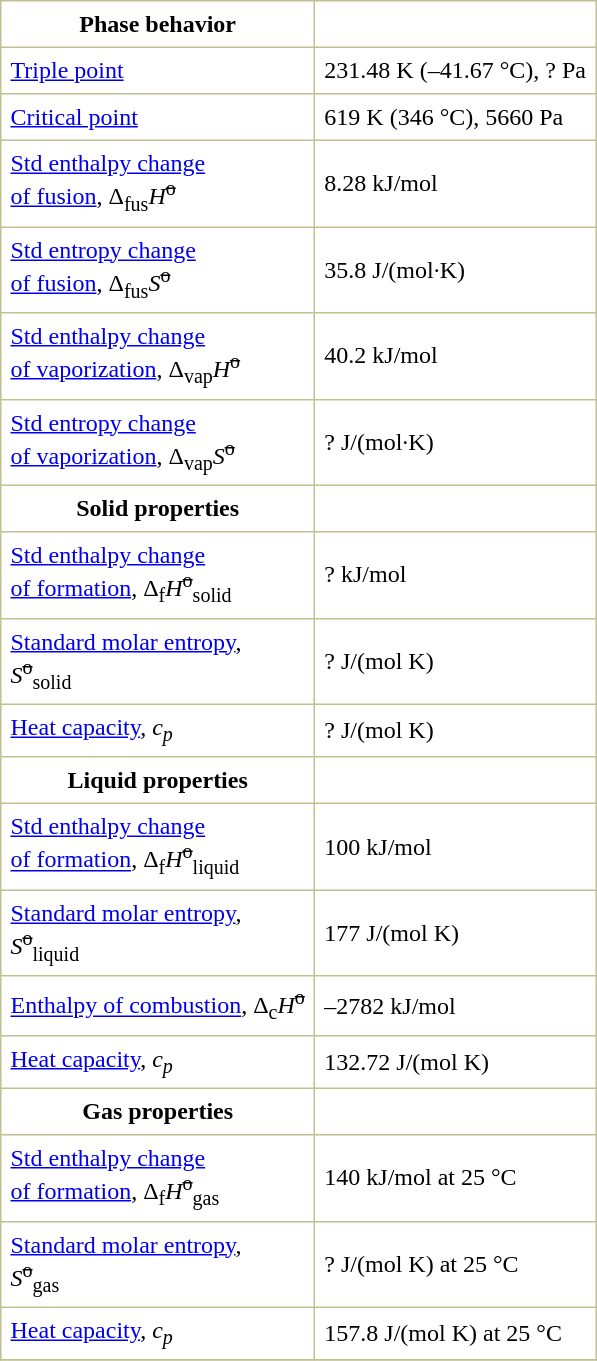<table border="1" cellspacing="0" cellpadding="6" style="margin: 0 0 0 0.5em; background: #FFFFFF; border-collapse: collapse; border-color: #C0C090;">
<tr>
<th>Phase behavior</th>
</tr>
<tr>
<td><a href='#'>Triple point</a></td>
<td>231.48 K (–41.67 °C), ? Pa</td>
</tr>
<tr>
<td><a href='#'>Critical point</a></td>
<td>619 K (346 °C), 5660 Pa</td>
</tr>
<tr>
<td><a href='#'>Std enthalpy change<br>of fusion</a>, Δ<sub>fus</sub><em>H</em><sup><s>o</s></sup></td>
<td>8.28 kJ/mol</td>
</tr>
<tr>
<td><a href='#'>Std entropy change<br>of fusion</a>, Δ<sub>fus</sub><em>S</em><sup><s>o</s></sup></td>
<td>35.8 J/(mol·K)</td>
</tr>
<tr>
<td><a href='#'>Std enthalpy change<br>of vaporization</a>, Δ<sub>vap</sub><em>H</em><sup><s>o</s></sup></td>
<td>40.2 kJ/mol</td>
</tr>
<tr>
<td><a href='#'>Std entropy change<br>of vaporization</a>, Δ<sub>vap</sub><em>S</em><sup><s>o</s></sup></td>
<td>? J/(mol·K)</td>
</tr>
<tr>
<th>Solid properties</th>
</tr>
<tr>
<td><a href='#'>Std enthalpy change<br>of formation</a>, Δ<sub>f</sub><em>H</em><sup><s>o</s></sup><sub>solid</sub></td>
<td>? kJ/mol</td>
</tr>
<tr>
<td><a href='#'>Standard molar entropy</a>,<br><em>S</em><sup><s>o</s></sup><sub>solid</sub></td>
<td>? J/(mol K)</td>
</tr>
<tr>
<td><a href='#'>Heat capacity</a>, <em>c<sub>p</sub></em></td>
<td>? J/(mol K)</td>
</tr>
<tr>
<th>Liquid properties</th>
</tr>
<tr>
<td><a href='#'>Std enthalpy change<br>of formation</a>, Δ<sub>f</sub><em>H</em><sup><s>o</s></sup><sub>liquid</sub></td>
<td>100 kJ/mol</td>
</tr>
<tr>
<td><a href='#'>Standard molar entropy</a>,<br><em>S</em><sup><s>o</s></sup><sub>liquid</sub></td>
<td>177 J/(mol K)</td>
</tr>
<tr>
<td><a href='#'>Enthalpy of combustion</a>, Δ<sub>c</sub><em>H</em><sup><s>o</s></sup></td>
<td>–2782 kJ/mol</td>
</tr>
<tr>
<td><a href='#'>Heat capacity</a>, <em>c<sub>p</sub></em></td>
<td>132.72 J/(mol K)</td>
</tr>
<tr>
<th>Gas properties</th>
</tr>
<tr>
<td><a href='#'>Std enthalpy change<br>of formation</a>, Δ<sub>f</sub><em>H</em><sup><s>o</s></sup><sub>gas</sub></td>
<td>140 kJ/mol at 25 °C</td>
</tr>
<tr>
<td><a href='#'>Standard molar entropy</a>,<br><em>S</em><sup><s>o</s></sup><sub>gas</sub></td>
<td>? J/(mol K) at 25 °C</td>
</tr>
<tr>
<td><a href='#'>Heat capacity</a>, <em>c<sub>p</sub></em></td>
<td>157.8 J/(mol K) at 25 °C</td>
</tr>
<tr>
</tr>
</table>
